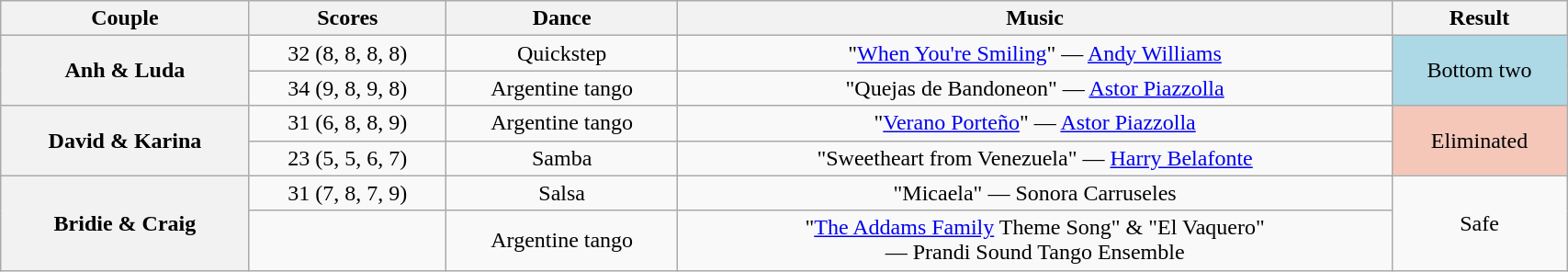<table class="wikitable sortable" style="text-align:center; width: 90%">
<tr>
<th scope="col">Couple</th>
<th scope="col">Scores</th>
<th scope="col">Dance</th>
<th scope="col" class="unsortable">Music</th>
<th scope="col" class="unsortable">Result</th>
</tr>
<tr>
<th scope="row" rowspan=2>Anh & Luda</th>
<td>32 (8, 8, 8, 8)</td>
<td>Quickstep</td>
<td>"<a href='#'>When You're Smiling</a>" — <a href='#'>Andy Williams</a></td>
<td rowspan="2" bgcolor="lightblue">Bottom two</td>
</tr>
<tr>
<td>34 (9, 8, 9, 8)</td>
<td>Argentine tango</td>
<td>"Quejas de Bandoneon" — <a href='#'>Astor Piazzolla</a></td>
</tr>
<tr>
<th scope="row" rowspan=2>David & Karina</th>
<td>31 (6, 8, 8, 9)</td>
<td>Argentine tango</td>
<td>"<a href='#'>Verano Porteño</a>" — <a href='#'>Astor Piazzolla</a></td>
<td rowspan="2" bgcolor="f4c7b8">Eliminated</td>
</tr>
<tr>
<td>23 (5, 5, 6, 7)</td>
<td>Samba</td>
<td>"Sweetheart from Venezuela" — <a href='#'>Harry Belafonte</a></td>
</tr>
<tr>
<th scope="row" rowspan=2>Bridie & Craig</th>
<td>31 (7, 8, 7, 9)</td>
<td>Salsa</td>
<td>"Micaela" — Sonora Carruseles</td>
<td rowspan="2">Safe</td>
</tr>
<tr>
<td></td>
<td>Argentine tango</td>
<td>"<a href='#'>The Addams Family</a> Theme Song" & "El Vaquero"<br>— Prandi Sound Tango Ensemble</td>
</tr>
</table>
